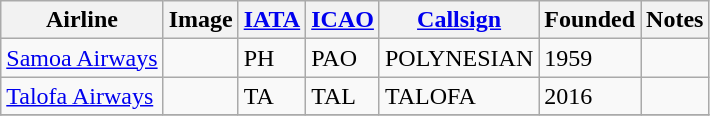<table class="wikitable sortable">
<tr>
<th>Airline</th>
<th>Image</th>
<th><a href='#'>IATA</a></th>
<th><a href='#'>ICAO</a></th>
<th><a href='#'>Callsign</a></th>
<th>Founded</th>
<th>Notes</th>
</tr>
<tr>
<td><a href='#'>Samoa Airways</a></td>
<td></td>
<td>PH</td>
<td>PAO</td>
<td>POLYNESIAN</td>
<td>1959</td>
<td></td>
</tr>
<tr>
<td><a href='#'>Talofa Airways</a></td>
<td></td>
<td>TA</td>
<td>TAL</td>
<td>TALOFA</td>
<td>2016</td>
<td></td>
</tr>
<tr>
</tr>
</table>
